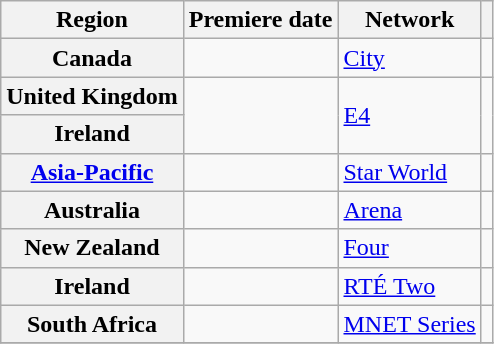<table class="wikitable plainrowheaders">
<tr>
<th scope="col">Region</th>
<th scope="col">Premiere date</th>
<th scope="col">Network</th>
<th scope="col"></th>
</tr>
<tr>
<th scope="row">Canada</th>
<td></td>
<td><a href='#'>City</a></td>
<td></td>
</tr>
<tr>
<th scope="row">United Kingdom</th>
<td rowspan="2"></td>
<td rowspan="2"><a href='#'>E4</a></td>
<td rowspan="2"></td>
</tr>
<tr>
<th scope="row">Ireland</th>
</tr>
<tr>
<th scope="row"><a href='#'>Asia-Pacific</a></th>
<td></td>
<td><a href='#'>Star World</a></td>
<td></td>
</tr>
<tr>
<th scope="row">Australia</th>
<td></td>
<td><a href='#'>Arena</a></td>
<td></td>
</tr>
<tr>
<th scope="row">New Zealand</th>
<td></td>
<td><a href='#'>Four</a></td>
<td></td>
</tr>
<tr>
<th scope="row">Ireland</th>
<td></td>
<td><a href='#'>RTÉ Two</a></td>
<td></td>
</tr>
<tr>
<th scope="row">South Africa</th>
<td></td>
<td><a href='#'>MNET Series</a></td>
<td></td>
</tr>
<tr>
</tr>
</table>
